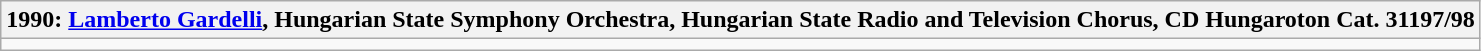<table class=wikitable>
<tr>
<th colspan=2><div>1990: <a href='#'>Lamberto Gardelli</a>, Hungarian State Symphony Orchestra, Hungarian State Radio and Television Chorus, CD Hungaroton Cat. 31197/98</div></th>
</tr>
<tr>
<td valign=top style="border-right:none;"></td>
<td valign=top style="border-left:none;"></td>
</tr>
</table>
